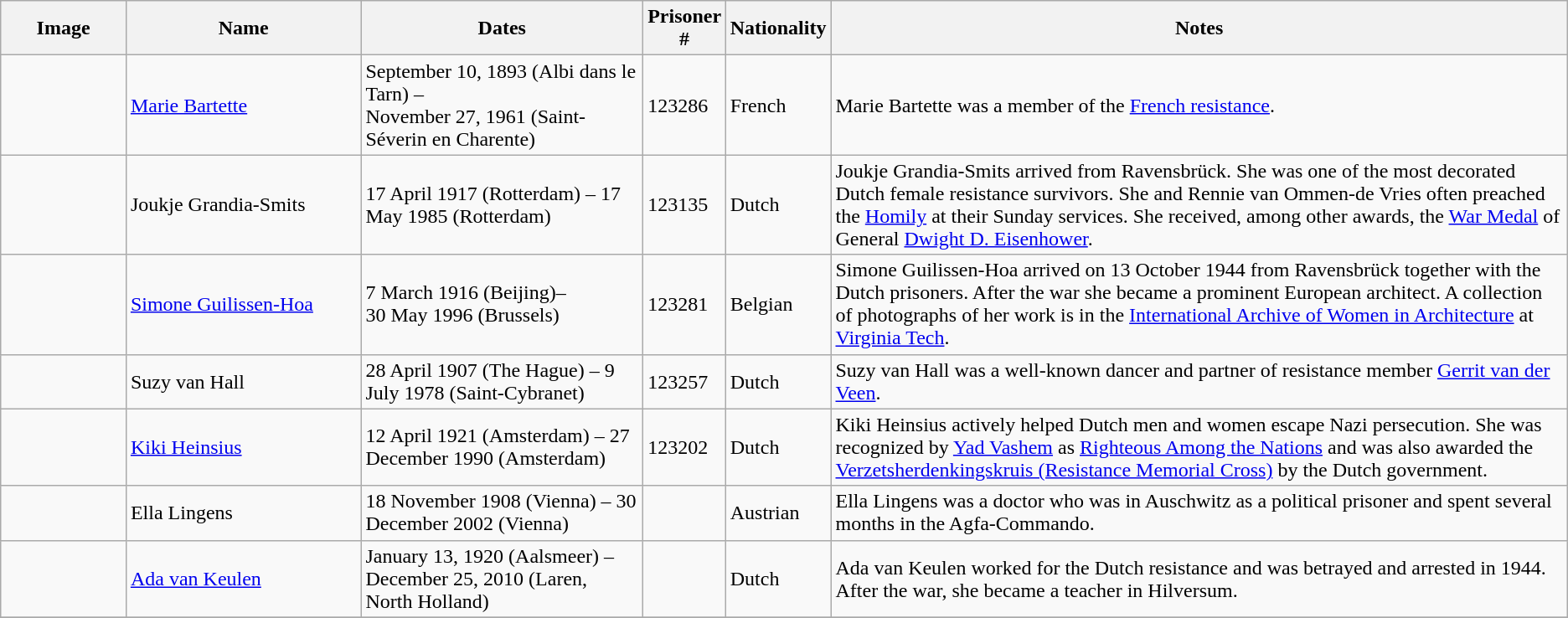<table class="sortable wikitable">
<tr>
<th scope="col" width=8%>Image</th>
<th scope="col" width=15%>Name</th>
<th scope="col" width=18%>Dates</th>
<th scope="col" width=5%>Prisoner #</th>
<th scope="col" width=5%>Nationality</th>
<th scope="col"  class="unsortable">Notes</th>
</tr>
<tr>
<td></td>
<td><a href='#'>Marie Bartette</a></td>
<td>September 10, 1893 (Albi dans le Tarn) – <br>November 27, 1961 (Saint-Séverin en Charente)</td>
<td>123286</td>
<td>French</td>
<td>Marie Bartette was a member of the <a href='#'>French resistance</a>.</td>
</tr>
<tr>
<td></td>
<td>Joukje Grandia-Smits</td>
<td>17 April 1917 (Rotterdam) – 17 May 1985 (Rotterdam)</td>
<td>123135</td>
<td>Dutch</td>
<td>Joukje Grandia-Smits arrived from Ravensbrück. She was one of the most decorated Dutch female resistance survivors. She and Rennie van Ommen-de Vries often preached the <a href='#'>Homily</a> at their Sunday services. She received, among other awards, the <a href='#'>War Medal</a> of General <a href='#'>Dwight D. Eisenhower</a>.</td>
</tr>
<tr>
<td></td>
<td><a href='#'>Simone Guilissen-Hoa</a></td>
<td>7 March 1916 (Beijing)– <br>30 May 1996 (Brussels)</td>
<td>123281</td>
<td>Belgian</td>
<td>Simone Guilissen-Hoa arrived on 13 October 1944 from Ravensbrück together with the Dutch prisoners. After the war she became a prominent European architect. A collection of photographs of her work is in the <a href='#'>International Archive of Women in Architecture</a> at <a href='#'>Virginia Tech</a>.</td>
</tr>
<tr>
<td></td>
<td>Suzy van Hall</td>
<td>28 April 1907 (The Hague) – 9 July 1978 (Saint-Cybranet)</td>
<td>123257</td>
<td>Dutch</td>
<td>Suzy van Hall was a well-known dancer and partner of resistance member <a href='#'>Gerrit van der Veen</a>.</td>
</tr>
<tr>
<td></td>
<td><a href='#'>Kiki Heinsius</a></td>
<td>12 April 1921 (Amsterdam) – 27 December 1990 (Amsterdam)</td>
<td>123202</td>
<td>Dutch</td>
<td>Kiki Heinsius actively helped Dutch men and women escape Nazi persecution. She was recognized by <a href='#'>Yad Vashem</a> as <a href='#'>Righteous Among the Nations</a> and was also awarded the <a href='#'>Verzetsherdenkingskruis (Resistance Memorial Cross)</a> by the Dutch government.</td>
</tr>
<tr>
<td></td>
<td>Ella Lingens</td>
<td>18 November 1908 (Vienna) – 30 December 2002 (Vienna)</td>
<td></td>
<td>Austrian</td>
<td>Ella Lingens was a doctor who was in Auschwitz as a political prisoner and spent several months in the Agfa-Commando.</td>
</tr>
<tr>
<td></td>
<td><a href='#'>Ada van Keulen</a></td>
<td>January 13, 1920 (Aalsmeer) – December 25, 2010 (Laren, North Holland)</td>
<td></td>
<td>Dutch</td>
<td>Ada van Keulen worked for the Dutch resistance and was betrayed and arrested in 1944. After the war, she became a teacher in Hilversum.</td>
</tr>
<tr>
</tr>
</table>
